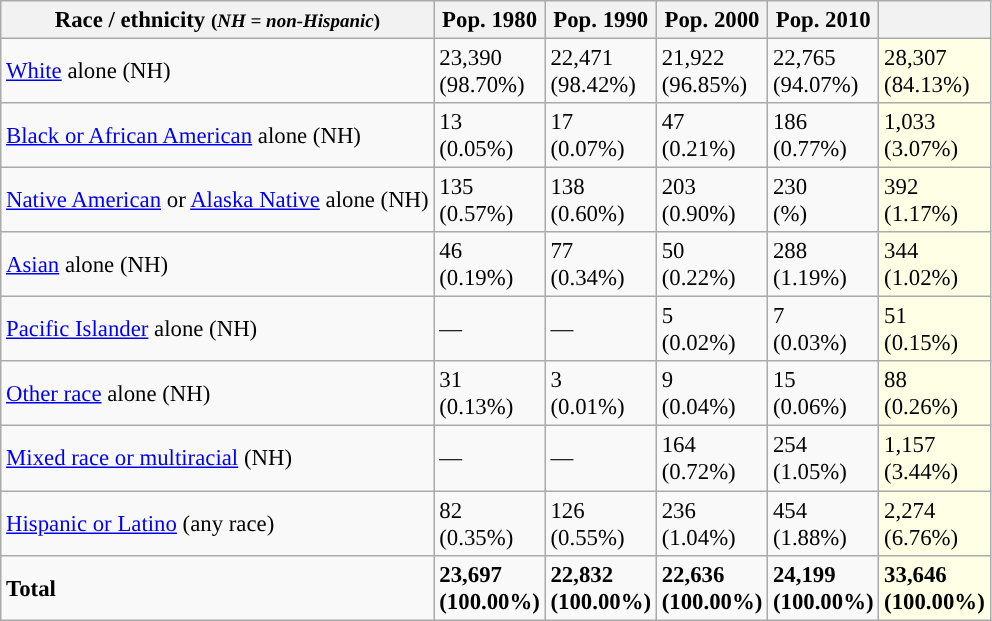<table class="wikitable sortable collapsible" style="font-size: 95%;">
<tr>
<th>Race / ethnicity <small>(<em>NH = non-Hispanic</em>)</small></th>
<th>Pop. 1980</th>
<th>Pop. 1990</th>
<th>Pop. 2000</th>
<th>Pop. 2010</th>
<th></th>
</tr>
<tr>
<td><a href='#'>White</a> alone (NH)</td>
<td>23,390<br>(98.70%)</td>
<td>22,471<br>(98.42%)</td>
<td>21,922<br>(96.85%)</td>
<td>22,765<br>(94.07%)</td>
<td style='background: #ffffe6;'>28,307<br>(84.13%)</td>
</tr>
<tr>
<td><a href='#'>Black or African American</a> alone (NH)</td>
<td>13<br>(0.05%)</td>
<td>17<br>(0.07%)</td>
<td>47<br>(0.21%)</td>
<td>186<br>(0.77%)</td>
<td style='background: #ffffe6;'>1,033<br>(3.07%)</td>
</tr>
<tr>
<td><a href='#'>Native American</a> or <a href='#'>Alaska Native</a> alone (NH)</td>
<td>135<br>(0.57%)</td>
<td>138<br>(0.60%)</td>
<td>203<br>(0.90%)</td>
<td>230<br>(%)</td>
<td style='background: #ffffe6;'>392<br>(1.17%)</td>
</tr>
<tr>
<td><a href='#'>Asian</a> alone (NH)</td>
<td>46<br>(0.19%)</td>
<td>77<br>(0.34%)</td>
<td>50<br>(0.22%)</td>
<td>288<br>(1.19%)</td>
<td style='background: #ffffe6;'>344<br>(1.02%)</td>
</tr>
<tr>
<td><a href='#'>Pacific Islander</a> alone (NH)</td>
<td>—</td>
<td>—</td>
<td>5<br>(0.02%)</td>
<td>7<br>(0.03%)</td>
<td style='background: #ffffe6;'>51<br>(0.15%)</td>
</tr>
<tr>
<td><a href='#'>Other race</a> alone (NH)</td>
<td>31<br>(0.13%)</td>
<td>3<br>(0.01%)</td>
<td>9<br>(0.04%)</td>
<td>15<br>(0.06%)</td>
<td style='background: #ffffe6;'>88<br>(0.26%)</td>
</tr>
<tr>
<td><a href='#'>Mixed race or multiracial</a> (NH)</td>
<td>—</td>
<td>—</td>
<td>164<br>(0.72%)</td>
<td>254<br>(1.05%)</td>
<td style='background: #ffffe6;'>1,157<br>(3.44%)</td>
</tr>
<tr>
<td><a href='#'>Hispanic or Latino</a> (any race)</td>
<td>82<br>(0.35%)</td>
<td>126<br>(0.55%)</td>
<td>236<br>(1.04%)</td>
<td>454<br>(1.88%)</td>
<td style='background: #ffffe6;'>2,274<br>(6.76%)</td>
</tr>
<tr>
<td><strong>Total</strong></td>
<td><strong>23,697<br>(100.00%)</strong></td>
<td><strong>22,832<br>(100.00%)</strong></td>
<td><strong>22,636<br>(100.00%)</strong></td>
<td><strong>24,199<br>(100.00%)</strong></td>
<td style='background: #ffffe6;'><strong>33,646<br>(100.00%)</strong></td>
</tr>
</table>
